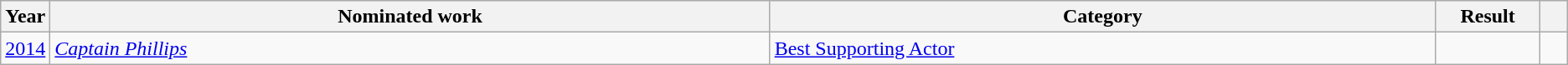<table class=wikitable>
<tr>
<th scope="col" style="width:1em;">Year</th>
<th scope="col" style="width:39em;">Nominated work</th>
<th scope="col" style="width:36em;">Category</th>
<th scope="col" style="width:5em;">Result</th>
<th scope="col" style="width:1em;"></th>
</tr>
<tr>
<td><a href='#'>2014</a></td>
<td><em><a href='#'>Captain Phillips</a></em></td>
<td><a href='#'>Best Supporting Actor</a></td>
<td></td>
<td></td>
</tr>
</table>
